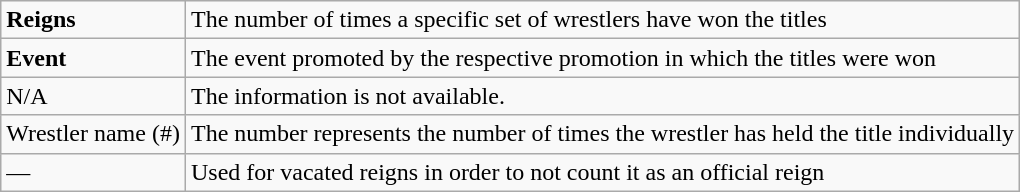<table class="wikitable">
<tr>
<td><strong>Reigns</strong></td>
<td>The number of times a specific set of wrestlers have won the titles</td>
</tr>
<tr>
<td><strong>Event</strong></td>
<td>The event promoted by the respective promotion in which the titles were won</td>
</tr>
<tr>
<td>N/A</td>
<td>The information is not available.</td>
</tr>
<tr>
<td>Wrestler name (#)</td>
<td>The number represents the number of times the wrestler has held the title individually</td>
</tr>
<tr>
<td>—</td>
<td>Used for vacated reigns in order to not count it as an official reign</td>
</tr>
</table>
